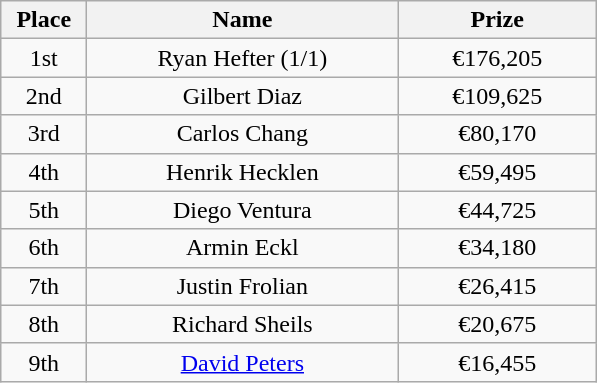<table class="wikitable">
<tr>
<th width="50">Place</th>
<th width="200">Name</th>
<th width="125">Prize</th>
</tr>
<tr>
<td align="center">1st</td>
<td align="center">Ryan Hefter (1/1)</td>
<td align="center">€176,205</td>
</tr>
<tr>
<td align="center">2nd</td>
<td align="center">Gilbert Diaz</td>
<td align="center">€109,625</td>
</tr>
<tr>
<td align="center">3rd</td>
<td align="center">Carlos Chang</td>
<td align="center">€80,170</td>
</tr>
<tr>
<td align="center">4th</td>
<td align="center">Henrik Hecklen</td>
<td align="center">€59,495</td>
</tr>
<tr>
<td align="center">5th</td>
<td align="center">Diego Ventura</td>
<td align="center">€44,725</td>
</tr>
<tr>
<td align="center">6th</td>
<td align="center">Armin Eckl</td>
<td align="center">€34,180</td>
</tr>
<tr>
<td align="center">7th</td>
<td align="center">Justin Frolian</td>
<td align="center">€26,415</td>
</tr>
<tr>
<td align="center">8th</td>
<td align="center">Richard Sheils</td>
<td align="center">€20,675</td>
</tr>
<tr>
<td align="center">9th</td>
<td align="center"><a href='#'>David Peters</a></td>
<td align="center">€16,455</td>
</tr>
</table>
